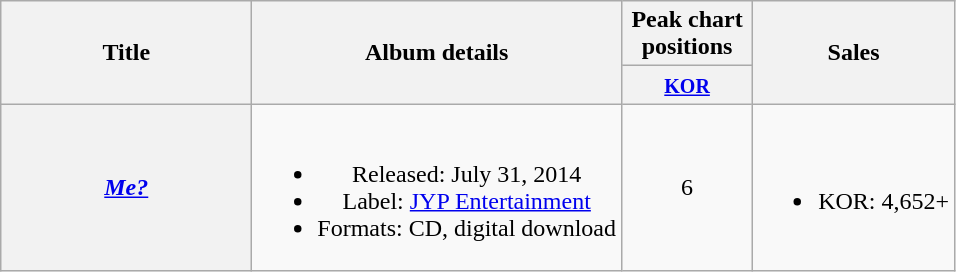<table class="wikitable plainrowheaders" style="text-align:center;">
<tr>
<th scope="col" rowspan="2" style="width:10em;">Title</th>
<th scope="col" rowspan="2">Album details</th>
<th scope="col" colspan="1" style="width:5em;">Peak chart positions</th>
<th scope="col" rowspan="2">Sales</th>
</tr>
<tr>
<th><small><a href='#'>KOR</a></small><br></th>
</tr>
<tr>
<th scope="row"><em><a href='#'>Me?</a></em></th>
<td><br><ul><li>Released: July 31, 2014</li><li>Label: <a href='#'>JYP Entertainment</a></li><li>Formats: CD, digital download</li></ul></td>
<td>6</td>
<td><br><ul><li>KOR: 4,652+</li></ul></td>
</tr>
</table>
